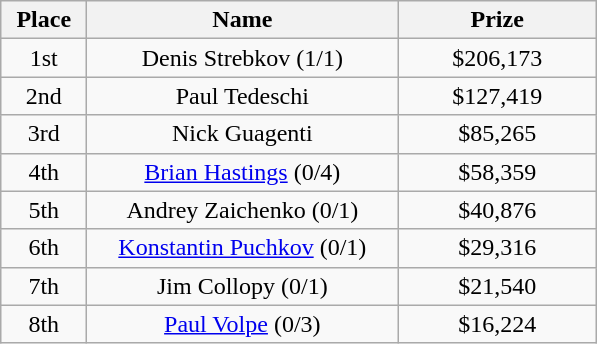<table class="wikitable">
<tr>
<th width="50">Place</th>
<th width="200">Name</th>
<th width="125">Prize</th>
</tr>
<tr>
<td align = "center">1st</td>
<td align = "center">Denis Strebkov (1/1)</td>
<td align = "center">$206,173</td>
</tr>
<tr>
<td align = "center">2nd</td>
<td align = "center">Paul Tedeschi</td>
<td align = "center">$127,419</td>
</tr>
<tr>
<td align = "center">3rd</td>
<td align = "center">Nick Guagenti</td>
<td align = "center">$85,265</td>
</tr>
<tr>
<td align = "center">4th</td>
<td align = "center"><a href='#'>Brian Hastings</a> (0/4)</td>
<td align = "center">$58,359</td>
</tr>
<tr>
<td align = "center">5th</td>
<td align = "center">Andrey Zaichenko (0/1)</td>
<td align = "center">$40,876</td>
</tr>
<tr>
<td align = "center">6th</td>
<td align = "center"><a href='#'>Konstantin Puchkov</a> (0/1)</td>
<td align = "center">$29,316</td>
</tr>
<tr>
<td align = "center">7th</td>
<td align = "center">Jim Collopy (0/1)</td>
<td align = "center">$21,540</td>
</tr>
<tr>
<td align = "center">8th</td>
<td align = "center"><a href='#'>Paul Volpe</a> (0/3)</td>
<td align = "center">$16,224</td>
</tr>
</table>
